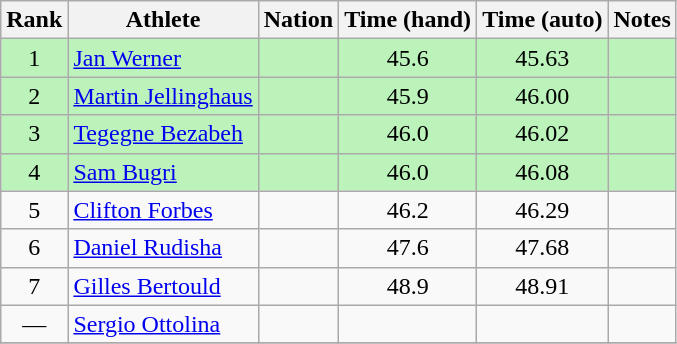<table class="wikitable sortable" style="text-align:center">
<tr>
<th>Rank</th>
<th>Athlete</th>
<th>Nation</th>
<th>Time (hand)</th>
<th>Time (auto)</th>
<th>Notes</th>
</tr>
<tr bgcolor=bbf3bb>
<td>1</td>
<td align=left><a href='#'>Jan Werner</a></td>
<td align=left></td>
<td>45.6</td>
<td>45.63</td>
<td></td>
</tr>
<tr bgcolor=bbf3bb>
<td>2</td>
<td align=left><a href='#'>Martin Jellinghaus</a></td>
<td align=left></td>
<td>45.9</td>
<td>46.00</td>
<td></td>
</tr>
<tr bgcolor=bbf3bb>
<td>3</td>
<td align=left><a href='#'>Tegegne Bezabeh</a></td>
<td align=left></td>
<td>46.0</td>
<td>46.02</td>
<td></td>
</tr>
<tr bgcolor=bbf3bb>
<td>4</td>
<td align=left><a href='#'>Sam Bugri</a></td>
<td align=left></td>
<td>46.0</td>
<td>46.08</td>
<td></td>
</tr>
<tr>
<td>5</td>
<td align=left><a href='#'>Clifton Forbes</a></td>
<td align=left></td>
<td>46.2</td>
<td>46.29</td>
<td></td>
</tr>
<tr>
<td>6</td>
<td align=left><a href='#'>Daniel Rudisha</a></td>
<td align=left></td>
<td>47.6</td>
<td>47.68</td>
<td></td>
</tr>
<tr>
<td>7</td>
<td align=left><a href='#'>Gilles Bertould</a></td>
<td align=left></td>
<td>48.9</td>
<td>48.91</td>
<td></td>
</tr>
<tr>
<td data-sort-value=8>—</td>
<td align=left><a href='#'>Sergio Ottolina</a></td>
<td align=left></td>
<td></td>
<td></td>
<td></td>
</tr>
<tr>
</tr>
</table>
